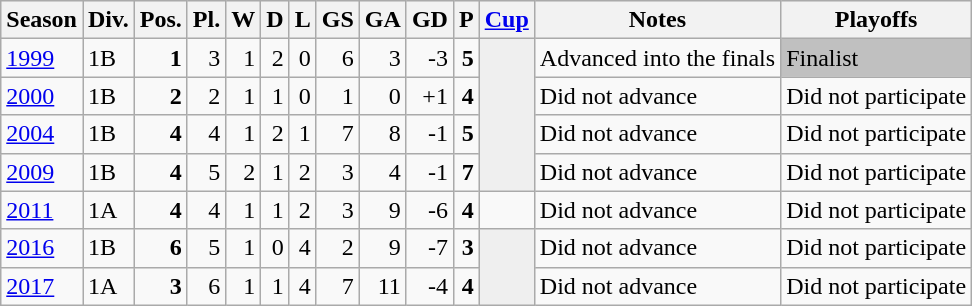<table class="wikitable">
<tr style="background:#efefef;">
<th>Season</th>
<th>Div.</th>
<th>Pos.</th>
<th>Pl.</th>
<th>W</th>
<th>D</th>
<th>L</th>
<th>GS</th>
<th>GA</th>
<th>GD</th>
<th>P</th>
<th><a href='#'>Cup</a></th>
<th>Notes</th>
<th>Playoffs</th>
</tr>
<tr>
<td><a href='#'>1999</a></td>
<td>1B</td>
<td align=right><strong>1</strong></td>
<td align=right>3</td>
<td align=right>1</td>
<td align=right>2</td>
<td align=right>0</td>
<td align=right>6</td>
<td align=right>3</td>
<td align=right>-3</td>
<td align=right><strong>5</strong></td>
<td rowspan=4 bgcolor=#EFEFEF></td>
<td>Advanced into the finals</td>
<td bgcolor=silver>Finalist</td>
</tr>
<tr>
<td><a href='#'>2000</a></td>
<td>1B</td>
<td align=right><strong>2</strong></td>
<td align=right>2</td>
<td align=right>1</td>
<td align=right>1</td>
<td align=right>0</td>
<td align=right>1</td>
<td align=right>0</td>
<td align=right>+1</td>
<td align=right><strong>4</strong></td>
<td>Did not advance</td>
<td>Did not participate</td>
</tr>
<tr>
<td><a href='#'>2004</a></td>
<td>1B</td>
<td align=right><strong>4</strong></td>
<td align=right>4</td>
<td align=right>1</td>
<td align=right>2</td>
<td align=right>1</td>
<td align=right>7</td>
<td align=right>8</td>
<td align=right>-1</td>
<td align=right><strong>5</strong></td>
<td>Did not advance</td>
<td>Did not participate</td>
</tr>
<tr>
<td><a href='#'>2009</a></td>
<td>1B</td>
<td align=right><strong>4</strong></td>
<td align=right>5</td>
<td align=right>2</td>
<td align=right>1</td>
<td align=right>2</td>
<td align=right>3</td>
<td align=right>4</td>
<td align=right>-1</td>
<td align=right><strong>7</strong></td>
<td>Did not advance</td>
<td>Did not participate</td>
</tr>
<tr>
<td><a href='#'>2011</a></td>
<td>1A</td>
<td align=right><strong>4</strong></td>
<td align=right>4</td>
<td align=right>1</td>
<td align=right>1</td>
<td align=right>2</td>
<td align=right>3</td>
<td align=right>9</td>
<td align=right>-6</td>
<td align=right><strong>4</strong></td>
<td></td>
<td>Did not advance</td>
<td>Did not participate</td>
</tr>
<tr>
<td><a href='#'>2016</a></td>
<td>1B</td>
<td align=right><strong>6</strong></td>
<td align=right>5</td>
<td align=right>1</td>
<td align=right>0</td>
<td align=right>4</td>
<td align=right>2</td>
<td align=right>9</td>
<td align=right>-7</td>
<td align=right><strong>3</strong></td>
<td rowspan=2 bgcolor=EFEFEF></td>
<td>Did not advance</td>
<td>Did not participate</td>
</tr>
<tr>
<td><a href='#'>2017</a></td>
<td>1A</td>
<td align=right><strong>3</strong></td>
<td align=right>6</td>
<td align=right>1</td>
<td align=right>1</td>
<td align=right>4</td>
<td align=right>7</td>
<td align=right>11</td>
<td align=right>-4</td>
<td align=right><strong>4</strong></td>
<td>Did not advance</td>
<td>Did not participate</td>
</tr>
</table>
